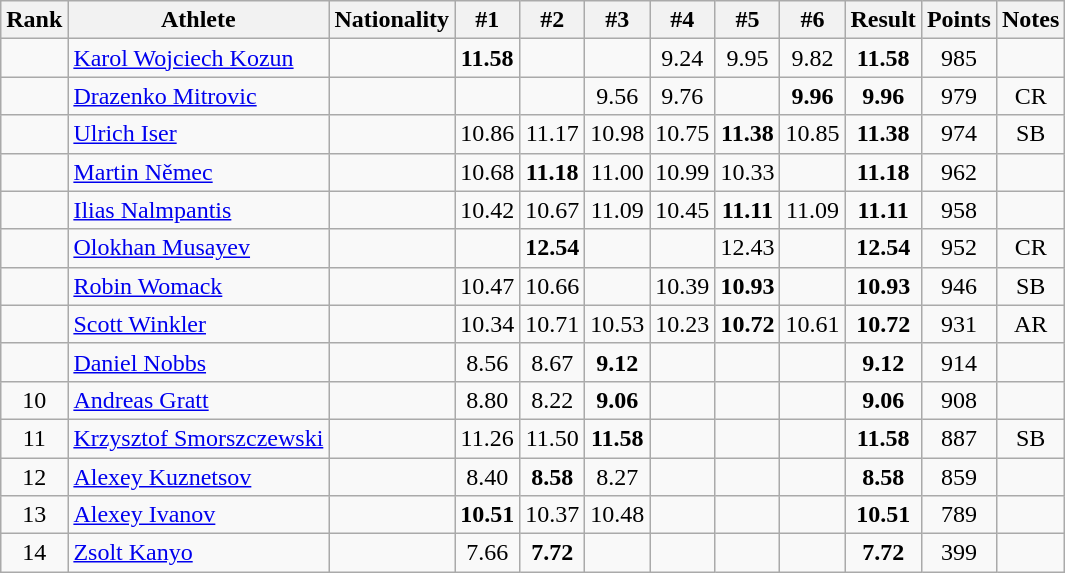<table class="wikitable sortable" style="text-align:center">
<tr>
<th>Rank</th>
<th>Athlete</th>
<th>Nationality</th>
<th>#1</th>
<th>#2</th>
<th>#3</th>
<th>#4</th>
<th>#5</th>
<th>#6</th>
<th>Result</th>
<th>Points</th>
<th>Notes</th>
</tr>
<tr>
<td></td>
<td align=left><a href='#'>Karol Wojciech Kozun</a></td>
<td align=left></td>
<td><strong>11.58</strong></td>
<td></td>
<td></td>
<td>9.24</td>
<td>9.95</td>
<td>9.82</td>
<td><strong>11.58</strong></td>
<td>985</td>
<td></td>
</tr>
<tr>
<td></td>
<td align=left><a href='#'>Drazenko Mitrovic</a></td>
<td align=left></td>
<td></td>
<td></td>
<td>9.56</td>
<td>9.76</td>
<td></td>
<td><strong>9.96</strong></td>
<td><strong>9.96</strong></td>
<td>979</td>
<td>CR</td>
</tr>
<tr>
<td></td>
<td align=left><a href='#'>Ulrich Iser</a></td>
<td align=left></td>
<td>10.86</td>
<td>11.17</td>
<td>10.98</td>
<td>10.75</td>
<td><strong>11.38</strong></td>
<td>10.85</td>
<td><strong>11.38</strong></td>
<td>974</td>
<td>SB</td>
</tr>
<tr>
<td></td>
<td align=left><a href='#'>Martin Němec</a></td>
<td align=left></td>
<td>10.68</td>
<td><strong>11.18</strong></td>
<td>11.00</td>
<td>10.99</td>
<td>10.33</td>
<td></td>
<td><strong>11.18</strong></td>
<td>962</td>
<td></td>
</tr>
<tr>
<td></td>
<td align=left><a href='#'>Ilias Nalmpantis</a></td>
<td align=left></td>
<td>10.42</td>
<td>10.67</td>
<td>11.09</td>
<td>10.45</td>
<td><strong>11.11</strong></td>
<td>11.09</td>
<td><strong>11.11</strong></td>
<td>958</td>
<td></td>
</tr>
<tr>
<td></td>
<td align=left><a href='#'>Olokhan Musayev</a></td>
<td align=left></td>
<td></td>
<td><strong>12.54</strong></td>
<td></td>
<td></td>
<td>12.43</td>
<td></td>
<td><strong>12.54</strong></td>
<td>952</td>
<td>CR</td>
</tr>
<tr>
<td></td>
<td align=left><a href='#'>Robin Womack</a></td>
<td align=left></td>
<td>10.47</td>
<td>10.66</td>
<td></td>
<td>10.39</td>
<td><strong>10.93</strong></td>
<td></td>
<td><strong>10.93</strong></td>
<td>946</td>
<td>SB</td>
</tr>
<tr>
<td></td>
<td align=left><a href='#'>Scott Winkler</a></td>
<td align=left></td>
<td>10.34</td>
<td>10.71</td>
<td>10.53</td>
<td>10.23</td>
<td><strong>10.72</strong></td>
<td>10.61</td>
<td><strong>10.72</strong></td>
<td>931</td>
<td>AR</td>
</tr>
<tr>
<td></td>
<td align=left><a href='#'>Daniel Nobbs</a></td>
<td align=left></td>
<td>8.56</td>
<td>8.67</td>
<td><strong>9.12</strong></td>
<td></td>
<td></td>
<td></td>
<td><strong>9.12</strong></td>
<td>914</td>
<td></td>
</tr>
<tr>
<td>10</td>
<td align=left><a href='#'>Andreas Gratt</a></td>
<td align=left></td>
<td>8.80</td>
<td>8.22</td>
<td><strong>9.06</strong></td>
<td></td>
<td></td>
<td></td>
<td><strong>9.06</strong></td>
<td>908</td>
<td></td>
</tr>
<tr>
<td>11</td>
<td align=left><a href='#'>Krzysztof Smorszczewski</a></td>
<td align=left></td>
<td>11.26</td>
<td>11.50</td>
<td><strong>11.58</strong></td>
<td></td>
<td></td>
<td></td>
<td><strong>11.58</strong></td>
<td>887</td>
<td>SB</td>
</tr>
<tr>
<td>12</td>
<td align=left><a href='#'>Alexey Kuznetsov</a></td>
<td align=left></td>
<td>8.40</td>
<td><strong>8.58</strong></td>
<td>8.27</td>
<td></td>
<td></td>
<td></td>
<td><strong>8.58</strong></td>
<td>859</td>
<td></td>
</tr>
<tr>
<td>13</td>
<td align=left><a href='#'>Alexey Ivanov</a></td>
<td align=left></td>
<td><strong>10.51</strong></td>
<td>10.37</td>
<td>10.48</td>
<td></td>
<td></td>
<td></td>
<td><strong>10.51</strong></td>
<td>789</td>
<td></td>
</tr>
<tr>
<td>14</td>
<td align=left><a href='#'>Zsolt Kanyo</a></td>
<td align=left></td>
<td>7.66</td>
<td><strong>7.72</strong></td>
<td></td>
<td></td>
<td></td>
<td></td>
<td><strong>7.72</strong></td>
<td>399</td>
<td></td>
</tr>
</table>
